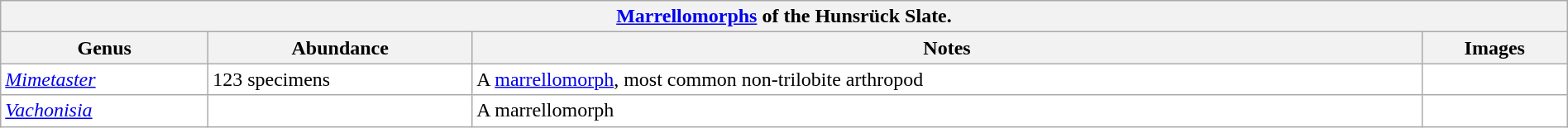<table class="wikitable sortable" style="background:white; width:100%;">
<tr>
<th colspan="5" align="center"><a href='#'>Marrellomorphs</a> of the Hunsrück Slate.</th>
</tr>
<tr>
<th>Genus</th>
<th>Abundance</th>
<th>Notes</th>
<th>Images</th>
</tr>
<tr>
<td><em><a href='#'>Mimetaster</a></em></td>
<td>123 specimens</td>
<td>A <a href='#'>marrellomorph</a>, most common non-trilobite arthropod</td>
<td></td>
</tr>
<tr>
<td><em><a href='#'>Vachonisia</a></em></td>
<td></td>
<td>A marrellomorph</td>
<td></td>
</tr>
</table>
